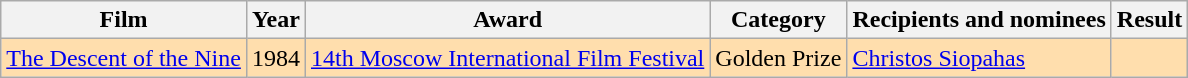<table class="wikitable">
<tr>
<th>Film</th>
<th>Year</th>
<th>Award</th>
<th>Category</th>
<th>Recipients and nominees</th>
<th>Result</th>
</tr>
<tr style="background:#FFDEAD;">
<td><a href='#'>The Descent of the Nine</a></td>
<td>1984</td>
<td><a href='#'>14th Moscow International Film Festival</a></td>
<td>Golden Prize</td>
<td><a href='#'>Christos Siopahas</a></td>
<td></td>
</tr>
</table>
